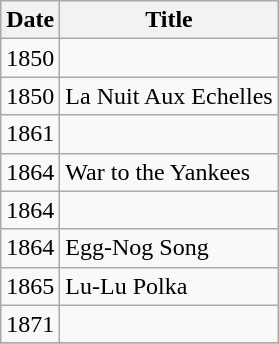<table class="wikitable">
<tr>
<th>Date</th>
<th>Title</th>
</tr>
<tr>
<td>1850</td>
<td></td>
</tr>
<tr>
<td>1850</td>
<td>La Nuit Aux Echelles</td>
</tr>
<tr>
<td>1861</td>
<td></td>
</tr>
<tr>
<td>1864</td>
<td>War to the Yankees</td>
</tr>
<tr>
<td>1864</td>
<td></td>
</tr>
<tr>
<td>1864</td>
<td>Egg-Nog Song</td>
</tr>
<tr>
<td>1865</td>
<td>Lu-Lu Polka</td>
</tr>
<tr>
<td>1871</td>
<td></td>
</tr>
<tr>
</tr>
</table>
